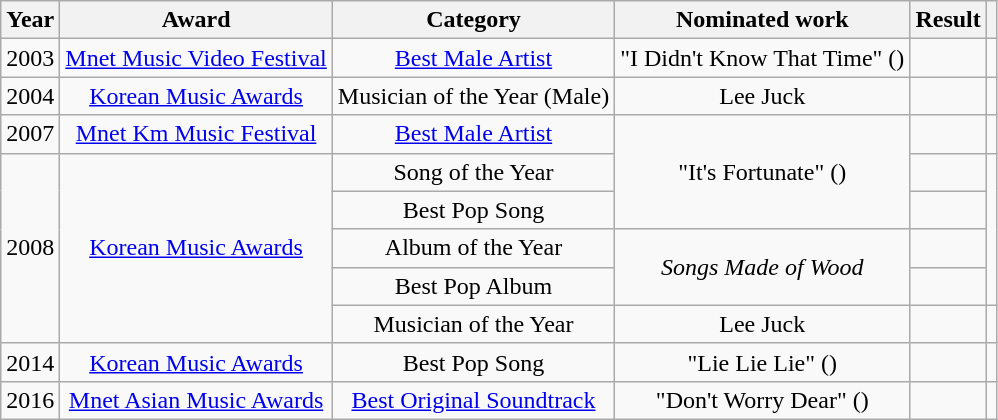<table class="wikitable sortable" style="text-align: center;">
<tr>
<th>Year</th>
<th>Award</th>
<th>Category</th>
<th>Nominated work</th>
<th>Result</th>
<th></th>
</tr>
<tr>
<td>2003</td>
<td><a href='#'>Mnet Music Video Festival</a></td>
<td><a href='#'>Best Male Artist</a></td>
<td>"I Didn't Know That Time" ()</td>
<td></td>
<td></td>
</tr>
<tr>
<td>2004</td>
<td><a href='#'>Korean Music Awards</a></td>
<td>Musician of the Year (Male)</td>
<td>Lee Juck</td>
<td></td>
<td></td>
</tr>
<tr>
<td>2007</td>
<td><a href='#'>Mnet Km Music Festival</a></td>
<td><a href='#'>Best Male Artist</a></td>
<td rowspan="3">"It's Fortunate" ()</td>
<td></td>
<td></td>
</tr>
<tr>
<td rowspan="5">2008</td>
<td rowspan="5"><a href='#'>Korean Music Awards</a></td>
<td>Song of the Year</td>
<td></td>
<td rowspan="4"></td>
</tr>
<tr>
<td>Best Pop Song</td>
<td></td>
</tr>
<tr>
<td>Album of the Year</td>
<td rowspan="2"><em>Songs Made of Wood</em></td>
<td></td>
</tr>
<tr>
<td>Best Pop Album</td>
<td></td>
</tr>
<tr>
<td>Musician of the Year</td>
<td>Lee Juck</td>
<td></td>
<td></td>
</tr>
<tr>
<td>2014</td>
<td><a href='#'>Korean Music Awards</a></td>
<td>Best Pop Song</td>
<td>"Lie Lie Lie" ()</td>
<td></td>
<td></td>
</tr>
<tr>
<td>2016</td>
<td><a href='#'>Mnet Asian Music Awards</a></td>
<td><a href='#'>Best Original Soundtrack</a></td>
<td>"Don't Worry Dear" ()</td>
<td></td>
<td></td>
</tr>
</table>
